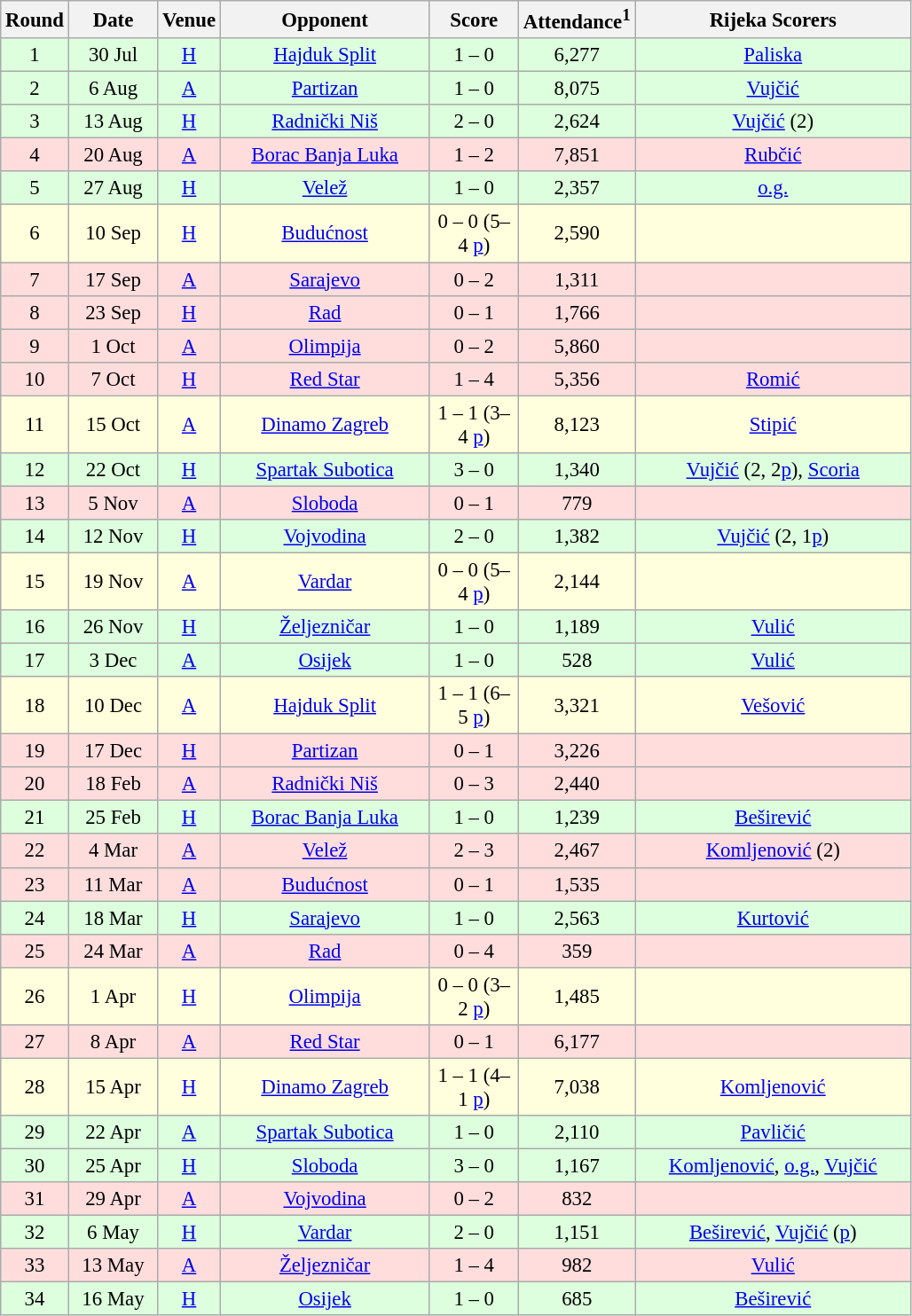<table class="wikitable sortable" style="text-align: center; font-size:95%;">
<tr>
<th width="30">Round</th>
<th width="60">Date</th>
<th width="20">Venue</th>
<th width="150">Opponent</th>
<th width="60">Score</th>
<th width="60">Attendance<sup>1</sup></th>
<th width="200">Rijeka Scorers</th>
</tr>
<tr bgcolor="#ddffdd">
<td>1</td>
<td>30 Jul</td>
<td><a href='#'>H</a></td>
<td><a href='#'>Hajduk Split</a></td>
<td>1 – 0</td>
<td>6,277</td>
<td><a href='#'>Paliska</a></td>
</tr>
<tr bgcolor="#ddffdd">
<td>2</td>
<td>6 Aug</td>
<td><a href='#'>A</a></td>
<td><a href='#'>Partizan</a></td>
<td>1 – 0</td>
<td>8,075</td>
<td><a href='#'>Vujčić</a></td>
</tr>
<tr bgcolor="#ddffdd">
<td>3</td>
<td>13 Aug</td>
<td><a href='#'>H</a></td>
<td><a href='#'>Radnički Niš</a></td>
<td>2 – 0</td>
<td>2,624</td>
<td><a href='#'>Vujčić</a> (2)</td>
</tr>
<tr bgcolor="#ffdddd">
<td>4</td>
<td>20 Aug</td>
<td><a href='#'>A</a></td>
<td><a href='#'>Borac Banja Luka</a></td>
<td>1 – 2</td>
<td>7,851</td>
<td><a href='#'>Rubčić</a></td>
</tr>
<tr bgcolor="#ddffdd">
<td>5</td>
<td>27 Aug</td>
<td><a href='#'>H</a></td>
<td><a href='#'>Velež</a></td>
<td>1 – 0</td>
<td>2,357</td>
<td><a href='#'>o.g.</a></td>
</tr>
<tr bgcolor="#ffffdd">
<td>6</td>
<td>10 Sep</td>
<td><a href='#'>H</a></td>
<td><a href='#'>Budućnost</a></td>
<td>0 – 0 (5–4 <a href='#'>p</a>)</td>
<td>2,590</td>
<td></td>
</tr>
<tr bgcolor="#ffdddd">
<td>7</td>
<td>17 Sep</td>
<td><a href='#'>A</a></td>
<td><a href='#'>Sarajevo</a></td>
<td>0 – 2</td>
<td>1,311</td>
<td></td>
</tr>
<tr bgcolor="#ffdddd">
<td>8</td>
<td>23 Sep</td>
<td><a href='#'>H</a></td>
<td><a href='#'>Rad</a></td>
<td>0 – 1</td>
<td>1,766</td>
<td></td>
</tr>
<tr bgcolor="#ffdddd">
<td>9</td>
<td>1 Oct</td>
<td><a href='#'>A</a></td>
<td><a href='#'>Olimpija</a></td>
<td>0 – 2</td>
<td>5,860</td>
<td></td>
</tr>
<tr bgcolor="#ffdddd">
<td>10</td>
<td>7 Oct</td>
<td><a href='#'>H</a></td>
<td><a href='#'>Red Star</a></td>
<td>1 – 4</td>
<td>5,356</td>
<td><a href='#'>Romić</a></td>
</tr>
<tr bgcolor="#ffffdd">
<td>11</td>
<td>15 Oct</td>
<td><a href='#'>A</a></td>
<td><a href='#'>Dinamo Zagreb</a></td>
<td>1 – 1 (3–4 <a href='#'>p</a>)</td>
<td>8,123</td>
<td><a href='#'>Stipić</a></td>
</tr>
<tr bgcolor="#ddffdd">
<td>12</td>
<td>22 Oct</td>
<td><a href='#'>H</a></td>
<td><a href='#'>Spartak Subotica</a></td>
<td>3 – 0</td>
<td>1,340</td>
<td><a href='#'>Vujčić</a> (2, 2<a href='#'>p</a>), <a href='#'>Scoria</a></td>
</tr>
<tr bgcolor="#ffdddd">
<td>13</td>
<td>5 Nov</td>
<td><a href='#'>A</a></td>
<td><a href='#'>Sloboda</a></td>
<td>0 – 1</td>
<td>779</td>
<td></td>
</tr>
<tr bgcolor="#ddffdd">
<td>14</td>
<td>12 Nov</td>
<td><a href='#'>H</a></td>
<td><a href='#'>Vojvodina</a></td>
<td>2 – 0</td>
<td>1,382</td>
<td><a href='#'>Vujčić</a> (2, 1<a href='#'>p</a>)</td>
</tr>
<tr bgcolor="#ffffdd">
<td>15</td>
<td>19 Nov</td>
<td><a href='#'>A</a></td>
<td><a href='#'>Vardar</a></td>
<td>0 – 0 (5–4 <a href='#'>p</a>)</td>
<td>2,144</td>
<td></td>
</tr>
<tr bgcolor="#ddffdd">
<td>16</td>
<td>26 Nov</td>
<td><a href='#'>H</a></td>
<td><a href='#'>Željezničar</a></td>
<td>1 – 0</td>
<td>1,189</td>
<td><a href='#'>Vulić</a></td>
</tr>
<tr bgcolor="#ddffdd">
<td>17</td>
<td>3 Dec</td>
<td><a href='#'>A</a></td>
<td><a href='#'>Osijek</a></td>
<td>1 – 0</td>
<td>528</td>
<td><a href='#'>Vulić</a></td>
</tr>
<tr bgcolor="#ffffdd">
<td>18</td>
<td>10 Dec</td>
<td><a href='#'>A</a></td>
<td><a href='#'>Hajduk Split</a></td>
<td>1 – 1 (6–5 <a href='#'>p</a>)</td>
<td>3,321</td>
<td><a href='#'>Vešović</a></td>
</tr>
<tr bgcolor="#ffdddd">
<td>19</td>
<td>17 Dec</td>
<td><a href='#'>H</a></td>
<td><a href='#'>Partizan</a></td>
<td>0 – 1</td>
<td>3,226</td>
<td></td>
</tr>
<tr bgcolor="#ffdddd">
<td>20</td>
<td>18 Feb</td>
<td><a href='#'>A</a></td>
<td><a href='#'>Radnički Niš</a></td>
<td>0 – 3</td>
<td>2,440</td>
<td></td>
</tr>
<tr bgcolor="#ddffdd">
<td>21</td>
<td>25 Feb</td>
<td><a href='#'>H</a></td>
<td><a href='#'>Borac Banja Luka</a></td>
<td>1 – 0</td>
<td>1,239</td>
<td><a href='#'>Beširević</a></td>
</tr>
<tr bgcolor="#ffdddd">
<td>22</td>
<td>4 Mar</td>
<td><a href='#'>A</a></td>
<td><a href='#'>Velež</a></td>
<td>2 – 3</td>
<td>2,467</td>
<td><a href='#'>Komljenović</a> (2)</td>
</tr>
<tr bgcolor="#ffdddd">
<td>23</td>
<td>11 Mar</td>
<td><a href='#'>A</a></td>
<td><a href='#'>Budućnost</a></td>
<td>0 – 1</td>
<td>1,535</td>
<td></td>
</tr>
<tr bgcolor="#ddffdd">
<td>24</td>
<td>18 Mar</td>
<td><a href='#'>H</a></td>
<td><a href='#'>Sarajevo</a></td>
<td>1 – 0</td>
<td>2,563</td>
<td><a href='#'>Kurtović</a></td>
</tr>
<tr bgcolor="#ffdddd">
<td>25</td>
<td>24 Mar</td>
<td><a href='#'>A</a></td>
<td><a href='#'>Rad</a></td>
<td>0 – 4</td>
<td>359</td>
<td></td>
</tr>
<tr bgcolor="#ffffdd">
<td>26</td>
<td>1 Apr</td>
<td><a href='#'>H</a></td>
<td><a href='#'>Olimpija</a></td>
<td>0 – 0 (3–2 <a href='#'>p</a>)</td>
<td>1,485</td>
<td></td>
</tr>
<tr bgcolor="#ffdddd">
<td>27</td>
<td>8 Apr</td>
<td><a href='#'>A</a></td>
<td><a href='#'>Red Star</a></td>
<td>0 – 1</td>
<td>6,177</td>
<td></td>
</tr>
<tr bgcolor="#ffffdd">
<td>28</td>
<td>15 Apr</td>
<td><a href='#'>H</a></td>
<td><a href='#'>Dinamo Zagreb</a></td>
<td>1 – 1 (4–1 <a href='#'>p</a>)</td>
<td>7,038</td>
<td><a href='#'>Komljenović</a></td>
</tr>
<tr bgcolor="#ddffdd">
<td>29</td>
<td>22 Apr</td>
<td><a href='#'>A</a></td>
<td><a href='#'>Spartak Subotica</a></td>
<td>1 – 0</td>
<td>2,110</td>
<td><a href='#'>Pavličić</a></td>
</tr>
<tr bgcolor="#ddffdd">
<td>30</td>
<td>25 Apr</td>
<td><a href='#'>H</a></td>
<td><a href='#'>Sloboda</a></td>
<td>3 – 0</td>
<td>1,167</td>
<td><a href='#'>Komljenović</a>, <a href='#'>o.g.</a>, <a href='#'>Vujčić</a></td>
</tr>
<tr bgcolor="#ffdddd">
<td>31</td>
<td>29 Apr</td>
<td><a href='#'>A</a></td>
<td><a href='#'>Vojvodina</a></td>
<td>0 – 2</td>
<td>832</td>
<td></td>
</tr>
<tr bgcolor="#ddffdd">
<td>32</td>
<td>6 May</td>
<td><a href='#'>H</a></td>
<td><a href='#'>Vardar</a></td>
<td>2 – 0</td>
<td>1,151</td>
<td><a href='#'>Beširević</a>, <a href='#'>Vujčić</a> (<a href='#'>p</a>)</td>
</tr>
<tr bgcolor="#ffdddd">
<td>33</td>
<td>13 May</td>
<td><a href='#'>A</a></td>
<td><a href='#'>Željezničar</a></td>
<td>1 – 4</td>
<td>982</td>
<td><a href='#'>Vulić</a></td>
</tr>
<tr bgcolor="#ddffdd">
<td>34</td>
<td>16 May</td>
<td><a href='#'>H</a></td>
<td><a href='#'>Osijek</a></td>
<td>1 – 0</td>
<td>685</td>
<td><a href='#'>Beširević</a></td>
</tr>
</table>
